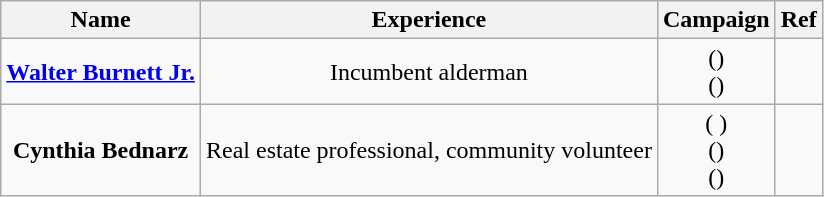<table class="wikitable" style="text-align:center">
<tr>
<th>Name</th>
<th>Experience</th>
<th>Campaign</th>
<th>Ref</th>
</tr>
<tr>
<td><strong><a href='#'>Walter Burnett Jr.</a></strong></td>
<td>Incumbent alderman</td>
<td>()<br>()</td>
<td></td>
</tr>
<tr>
<td><strong>Cynthia Bednarz</strong></td>
<td>Real estate professional, community volunteer</td>
<td>( )<br>()<br>()</td>
<td></td>
</tr>
</table>
